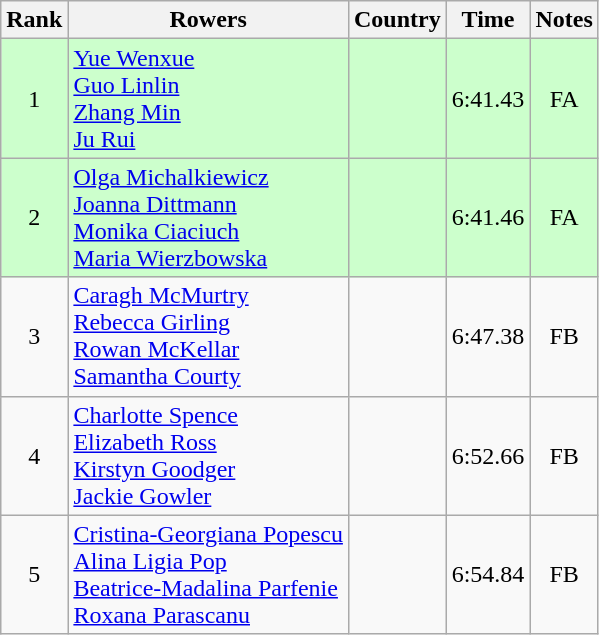<table class="wikitable" style="text-align:center">
<tr>
<th>Rank</th>
<th>Rowers</th>
<th>Country</th>
<th>Time</th>
<th>Notes</th>
</tr>
<tr bgcolor=ccffcc>
<td>1</td>
<td align="left"><a href='#'>Yue Wenxue</a><br><a href='#'>Guo Linlin</a><br><a href='#'>Zhang Min</a><br><a href='#'>Ju Rui</a></td>
<td align="left"></td>
<td>6:41.43</td>
<td>FA</td>
</tr>
<tr bgcolor=ccffcc>
<td>2</td>
<td align="left"><a href='#'>Olga Michalkiewicz</a><br><a href='#'>Joanna Dittmann</a><br><a href='#'>Monika Ciaciuch</a><br><a href='#'>Maria Wierzbowska</a></td>
<td align="left"></td>
<td>6:41.46</td>
<td>FA</td>
</tr>
<tr>
<td>3</td>
<td align="left"><a href='#'>Caragh McMurtry</a><br><a href='#'>Rebecca Girling</a><br><a href='#'>Rowan McKellar</a><br><a href='#'>Samantha Courty</a></td>
<td align="left"></td>
<td>6:47.38</td>
<td>FB</td>
</tr>
<tr>
<td>4</td>
<td align="left"><a href='#'>Charlotte Spence</a><br><a href='#'>Elizabeth Ross</a><br><a href='#'>Kirstyn Goodger</a><br><a href='#'>Jackie Gowler</a></td>
<td align="left"></td>
<td>6:52.66</td>
<td>FB</td>
</tr>
<tr>
<td>5</td>
<td align="left"><a href='#'>Cristina-Georgiana Popescu</a><br><a href='#'>Alina Ligia Pop</a><br><a href='#'>Beatrice-Madalina Parfenie</a><br><a href='#'>Roxana Parascanu</a></td>
<td align="left"></td>
<td>6:54.84</td>
<td>FB</td>
</tr>
</table>
